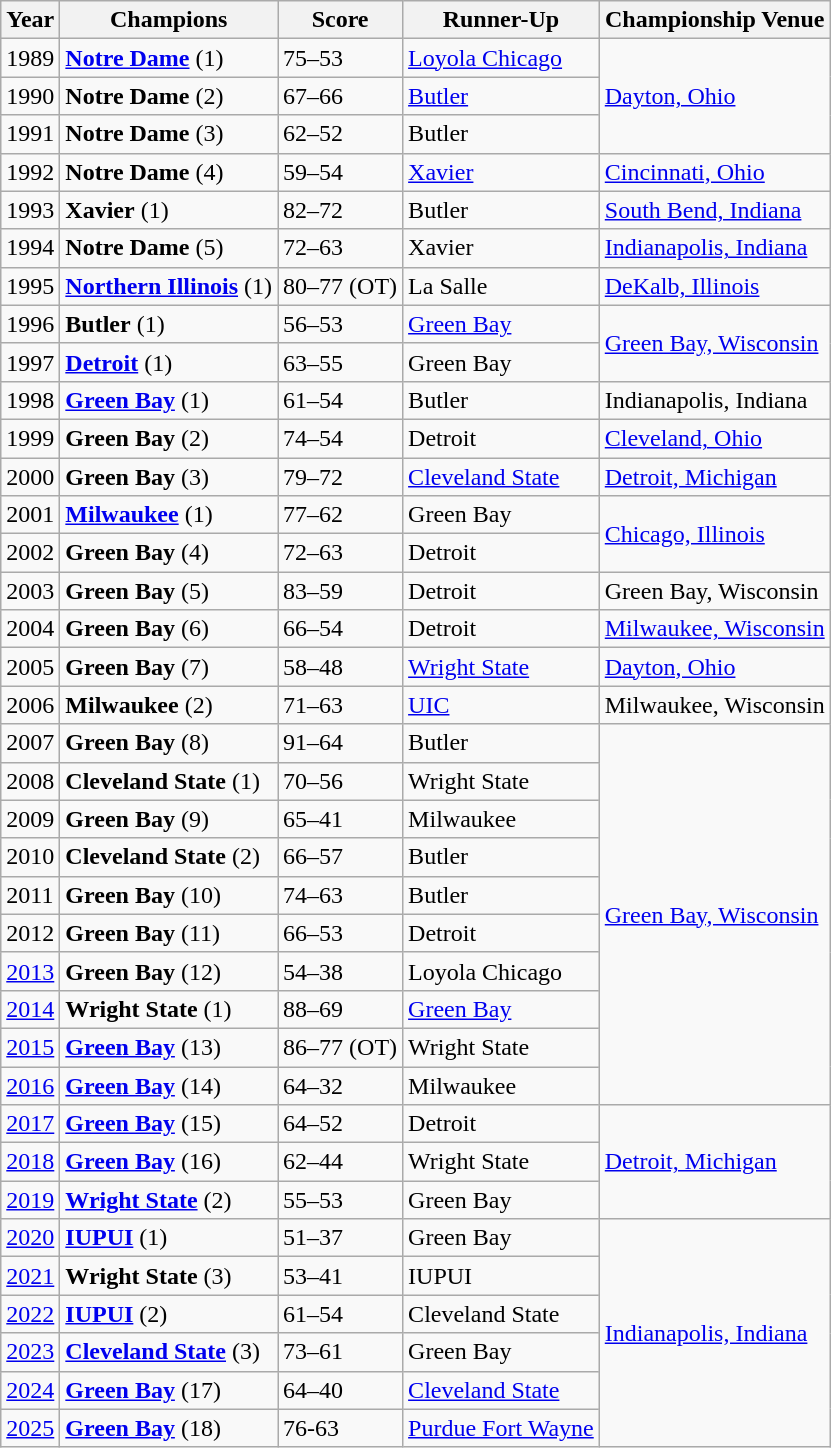<table class="wikitable sortable">
<tr>
<th>Year</th>
<th>Champions</th>
<th>Score</th>
<th>Runner-Up</th>
<th>Championship Venue</th>
</tr>
<tr>
<td>1989</td>
<td><strong><a href='#'>Notre Dame</a></strong> (1)</td>
<td>75–53</td>
<td><a href='#'>Loyola Chicago</a></td>
<td rowspan=3><a href='#'>Dayton, Ohio</a></td>
</tr>
<tr>
<td>1990</td>
<td><strong>Notre Dame</strong> (2)</td>
<td>67–66</td>
<td><a href='#'>Butler</a></td>
</tr>
<tr>
<td>1991</td>
<td><strong>Notre Dame</strong> (3)</td>
<td>62–52</td>
<td>Butler</td>
</tr>
<tr>
<td>1992</td>
<td><strong>Notre Dame</strong> (4)</td>
<td>59–54</td>
<td><a href='#'>Xavier</a></td>
<td><a href='#'>Cincinnati, Ohio</a></td>
</tr>
<tr>
<td>1993</td>
<td><strong>Xavier</strong> (1)</td>
<td>82–72</td>
<td>Butler</td>
<td><a href='#'>South Bend, Indiana</a></td>
</tr>
<tr>
<td>1994</td>
<td><strong>Notre Dame</strong> (5)</td>
<td>72–63</td>
<td>Xavier</td>
<td><a href='#'>Indianapolis, Indiana</a></td>
</tr>
<tr>
<td>1995</td>
<td><strong><a href='#'>Northern Illinois</a></strong> (1)</td>
<td>80–77 (OT)</td>
<td>La Salle</td>
<td><a href='#'>DeKalb, Illinois</a></td>
</tr>
<tr>
<td>1996</td>
<td><strong>Butler</strong> (1)</td>
<td>56–53</td>
<td><a href='#'>Green Bay</a></td>
<td rowspan=2><a href='#'>Green Bay, Wisconsin</a></td>
</tr>
<tr>
<td>1997</td>
<td><strong><a href='#'>Detroit</a></strong> (1)</td>
<td>63–55</td>
<td>Green Bay</td>
</tr>
<tr>
<td>1998</td>
<td><strong><a href='#'>Green Bay</a></strong> (1)</td>
<td>61–54</td>
<td>Butler</td>
<td>Indianapolis, Indiana</td>
</tr>
<tr>
<td>1999</td>
<td><strong>Green Bay</strong> (2)</td>
<td>74–54</td>
<td>Detroit</td>
<td><a href='#'>Cleveland, Ohio</a></td>
</tr>
<tr>
<td>2000</td>
<td><strong>Green Bay</strong> (3)</td>
<td>79–72</td>
<td><a href='#'>Cleveland State</a></td>
<td><a href='#'>Detroit, Michigan</a></td>
</tr>
<tr>
<td>2001</td>
<td><strong><a href='#'>Milwaukee</a></strong> (1)</td>
<td>77–62</td>
<td>Green Bay</td>
<td rowspan=2><a href='#'>Chicago, Illinois</a></td>
</tr>
<tr>
<td>2002</td>
<td><strong>Green Bay</strong> (4)</td>
<td>72–63</td>
<td>Detroit</td>
</tr>
<tr>
<td>2003</td>
<td><strong>Green Bay</strong> (5)</td>
<td>83–59</td>
<td>Detroit</td>
<td>Green Bay, Wisconsin</td>
</tr>
<tr>
<td>2004</td>
<td><strong>Green Bay</strong> (6)</td>
<td>66–54</td>
<td>Detroit</td>
<td><a href='#'>Milwaukee, Wisconsin</a></td>
</tr>
<tr>
<td>2005</td>
<td><strong>Green Bay</strong> (7)</td>
<td>58–48</td>
<td><a href='#'>Wright State</a></td>
<td><a href='#'>Dayton, Ohio</a></td>
</tr>
<tr>
<td>2006</td>
<td><strong>Milwaukee</strong> (2)</td>
<td>71–63</td>
<td><a href='#'>UIC</a></td>
<td>Milwaukee, Wisconsin</td>
</tr>
<tr>
<td>2007</td>
<td><strong>Green Bay</strong> (8)</td>
<td>91–64</td>
<td>Butler</td>
<td rowspan=10><a href='#'>Green Bay, Wisconsin</a></td>
</tr>
<tr>
<td>2008</td>
<td><strong>Cleveland State</strong> (1)</td>
<td>70–56</td>
<td>Wright State</td>
</tr>
<tr>
<td>2009</td>
<td><strong>Green Bay</strong> (9)</td>
<td>65–41</td>
<td>Milwaukee</td>
</tr>
<tr>
<td>2010</td>
<td><strong>Cleveland State</strong> (2)</td>
<td>66–57</td>
<td>Butler</td>
</tr>
<tr>
<td>2011</td>
<td><strong>Green Bay</strong> (10)</td>
<td>74–63</td>
<td>Butler</td>
</tr>
<tr>
<td>2012</td>
<td><strong>Green Bay</strong> (11)</td>
<td>66–53</td>
<td>Detroit</td>
</tr>
<tr>
<td><a href='#'>2013</a></td>
<td><strong>Green Bay</strong> (12)</td>
<td>54–38</td>
<td>Loyola Chicago</td>
</tr>
<tr>
<td><a href='#'>2014</a></td>
<td><strong>Wright State</strong> (1)</td>
<td>88–69</td>
<td><a href='#'>Green Bay</a></td>
</tr>
<tr>
<td><a href='#'>2015</a></td>
<td><strong><a href='#'>Green Bay</a></strong> (13)</td>
<td>86–77 (OT)</td>
<td>Wright State</td>
</tr>
<tr>
<td><a href='#'>2016</a></td>
<td><strong><a href='#'>Green Bay</a></strong> (14)</td>
<td>64–32</td>
<td>Milwaukee</td>
</tr>
<tr>
<td><a href='#'>2017</a></td>
<td><strong><a href='#'>Green Bay</a></strong> (15)</td>
<td>64–52</td>
<td>Detroit</td>
<td rowspan=3><a href='#'>Detroit, Michigan</a></td>
</tr>
<tr>
<td><a href='#'>2018</a></td>
<td><strong><a href='#'>Green Bay</a></strong> (16)</td>
<td>62–44</td>
<td>Wright State</td>
</tr>
<tr>
<td><a href='#'>2019</a></td>
<td><strong><a href='#'>Wright State</a></strong> (2)</td>
<td>55–53</td>
<td>Green Bay</td>
</tr>
<tr>
<td><a href='#'>2020</a></td>
<td><strong><a href='#'>IUPUI</a></strong> (1)</td>
<td>51–37</td>
<td>Green Bay</td>
<td rowspan="6"><a href='#'>Indianapolis, Indiana</a></td>
</tr>
<tr>
<td><a href='#'>2021</a></td>
<td><strong>Wright State</strong> (3)</td>
<td>53–41</td>
<td>IUPUI</td>
</tr>
<tr>
<td><a href='#'>2022</a></td>
<td><strong><a href='#'>IUPUI</a></strong> (2)</td>
<td>61–54</td>
<td>Cleveland State</td>
</tr>
<tr>
<td><a href='#'>2023</a></td>
<td><strong><a href='#'>Cleveland State</a></strong> (3)</td>
<td>73–61</td>
<td>Green Bay</td>
</tr>
<tr>
<td><a href='#'>2024</a></td>
<td><a href='#'><strong>Green Bay</strong></a> (17)</td>
<td>64–40</td>
<td><a href='#'>Cleveland State</a></td>
</tr>
<tr>
<td><a href='#'>2025</a></td>
<td><a href='#'><strong>Green Bay</strong></a> (18)</td>
<td>76-63</td>
<td><a href='#'>Purdue Fort Wayne</a></td>
</tr>
</table>
